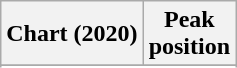<table class="wikitable sortable plainrowheaders" style="text-align:center">
<tr>
<th scope="col">Chart (2020)</th>
<th scope="col">Peak<br>position</th>
</tr>
<tr>
</tr>
<tr>
</tr>
</table>
